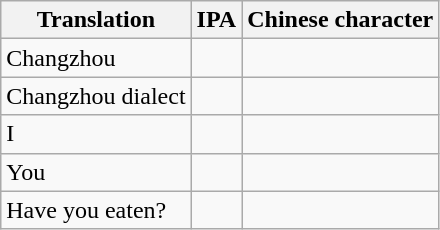<table class="wikitable sortable">
<tr>
<th>Translation</th>
<th>IPA</th>
<th>Chinese character</th>
</tr>
<tr>
<td>Changzhou</td>
<td></td>
<td></td>
</tr>
<tr>
<td>Changzhou dialect</td>
<td></td>
<td></td>
</tr>
<tr>
<td>I</td>
<td></td>
<td></td>
</tr>
<tr>
<td>You</td>
<td></td>
<td></td>
</tr>
<tr>
<td>Have you eaten?</td>
<td></td>
<td></td>
</tr>
</table>
